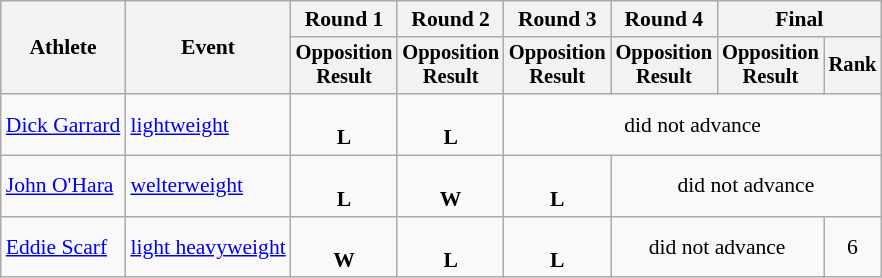<table class="wikitable" style="font-size:90%;">
<tr>
<th rowspan=2>Athlete</th>
<th rowspan=2>Event</th>
<th>Round 1</th>
<th>Round 2</th>
<th>Round 3</th>
<th>Round 4</th>
<th colspan=2>Final</th>
</tr>
<tr style="font-size: 95%">
<th>Opposition<br>Result</th>
<th>Opposition<br>Result</th>
<th>Opposition<br>Result</th>
<th>Opposition<br>Result</th>
<th>Opposition<br>Result</th>
<th>Rank</th>
</tr>
<tr align=center>
<td align=left><a href='#'>Dick Garrard</a></td>
<td align=left><a href='#'>lightweight</a></td>
<td> <br> <strong>L</strong></td>
<td> <br> <strong>L</strong></td>
<td align=center colspan=4>did not advance</td>
</tr>
<tr align=center>
<td align=left><a href='#'>John O'Hara</a></td>
<td align=left><a href='#'>welterweight</a></td>
<td> <br> <strong>L</strong></td>
<td> <br> <strong>W</strong></td>
<td> <br> <strong>L</strong></td>
<td align=center colspan=3>did not advance</td>
</tr>
<tr align=center>
<td align=left><a href='#'>Eddie Scarf</a></td>
<td align=left><a href='#'>light heavyweight</a></td>
<td> <br> <strong>W</strong></td>
<td> <br> <strong>L</strong></td>
<td> <br> <strong>L</strong></td>
<td align=center colspan=2>did not advance</td>
<td align=center>6</td>
</tr>
</table>
